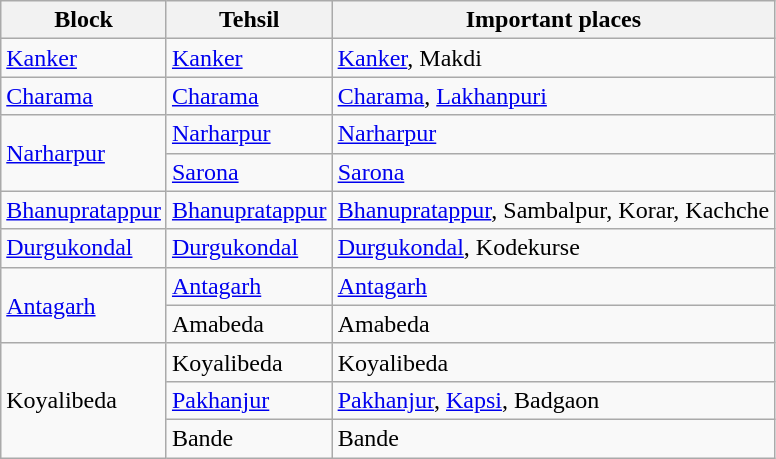<table class="wikitable">
<tr>
<th>Block</th>
<th>Tehsil</th>
<th>Important places</th>
</tr>
<tr>
<td><a href='#'>Kanker</a></td>
<td><a href='#'>Kanker</a></td>
<td><a href='#'>Kanker</a>, Makdi</td>
</tr>
<tr>
<td><a href='#'>Charama</a></td>
<td><a href='#'>Charama</a></td>
<td><a href='#'>Charama</a>, <a href='#'>Lakhanpuri</a></td>
</tr>
<tr>
<td rowspan="2"><a href='#'>Narharpur</a></td>
<td><a href='#'>Narharpur</a></td>
<td><a href='#'>Narharpur</a></td>
</tr>
<tr>
<td><a href='#'>Sarona</a></td>
<td><a href='#'>Sarona</a></td>
</tr>
<tr>
<td><a href='#'>Bhanupratappur</a></td>
<td><a href='#'>Bhanupratappur</a></td>
<td><a href='#'>Bhanupratappur</a>, Sambalpur, Korar, Kachche</td>
</tr>
<tr>
<td><a href='#'>Durgukondal</a></td>
<td><a href='#'>Durgukondal</a></td>
<td><a href='#'>Durgukondal</a>, Kodekurse</td>
</tr>
<tr>
<td rowspan="2"><a href='#'>Antagarh</a></td>
<td><a href='#'>Antagarh</a></td>
<td><a href='#'>Antagarh</a></td>
</tr>
<tr>
<td>Amabeda</td>
<td>Amabeda</td>
</tr>
<tr>
<td rowspan="3">Koyalibeda</td>
<td>Koyalibeda</td>
<td>Koyalibeda</td>
</tr>
<tr>
<td><a href='#'>Pakhanjur</a></td>
<td><a href='#'>Pakhanjur</a>, <a href='#'>Kapsi</a>, Badgaon</td>
</tr>
<tr>
<td>Bande</td>
<td>Bande</td>
</tr>
</table>
